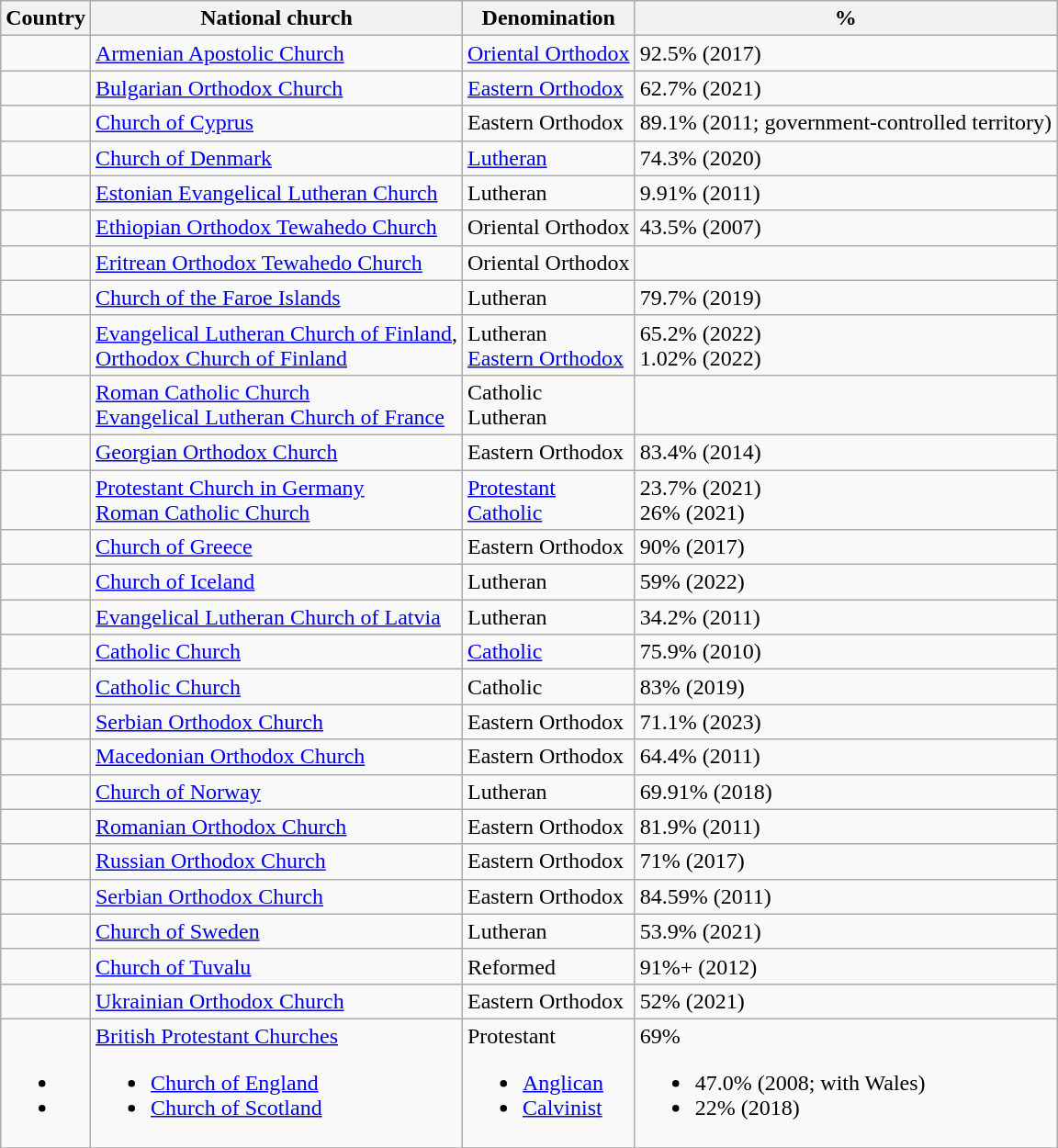<table class="sortable wikitable">
<tr>
<th>Country</th>
<th>National church</th>
<th>Denomination</th>
<th>%</th>
</tr>
<tr>
<td></td>
<td><a href='#'>Armenian Apostolic Church</a></td>
<td><a href='#'>Oriental Orthodox</a></td>
<td>92.5% (2017)</td>
</tr>
<tr>
<td></td>
<td><a href='#'>Bulgarian Orthodox Church</a></td>
<td><a href='#'>Eastern Orthodox</a></td>
<td>62.7% (2021)</td>
</tr>
<tr>
<td></td>
<td><a href='#'>Church of Cyprus</a></td>
<td>Eastern Orthodox</td>
<td>89.1% (2011; government-controlled territory)</td>
</tr>
<tr>
<td></td>
<td><a href='#'>Church of Denmark</a></td>
<td><a href='#'>Lutheran</a></td>
<td>74.3% (2020)</td>
</tr>
<tr>
<td></td>
<td><a href='#'>Estonian Evangelical Lutheran Church</a></td>
<td>Lutheran</td>
<td>9.91% (2011)</td>
</tr>
<tr>
<td></td>
<td><a href='#'>Ethiopian Orthodox Tewahedo Church</a></td>
<td>Oriental Orthodox</td>
<td>43.5% (2007)</td>
</tr>
<tr>
<td></td>
<td><a href='#'>Eritrean Orthodox Tewahedo Church</a></td>
<td>Oriental Orthodox</td>
</tr>
<tr>
<td></td>
<td><a href='#'>Church of the Faroe Islands</a></td>
<td>Lutheran</td>
<td>79.7% (2019)</td>
</tr>
<tr>
<td></td>
<td><a href='#'>Evangelical Lutheran Church of Finland</a>,<br><a href='#'>Orthodox Church of Finland</a></td>
<td>Lutheran<br><a href='#'>Eastern Orthodox</a></td>
<td>65.2% (2022)<br>1.02% (2022)</td>
</tr>
<tr>
<td></td>
<td><a href='#'>Roman Catholic Church</a><br><a href='#'>Evangelical Lutheran Church of France</a></td>
<td>Catholic<br>Lutheran</td>
<td></td>
</tr>
<tr>
<td></td>
<td><a href='#'>Georgian Orthodox Church</a></td>
<td>Eastern Orthodox</td>
<td>83.4% (2014)</td>
</tr>
<tr>
<td></td>
<td><a href='#'>Protestant Church in Germany</a><br><a href='#'>Roman Catholic Church</a></td>
<td><a href='#'>Protestant</a><br><a href='#'>Catholic</a></td>
<td>23.7% (2021)<br>26% (2021)</td>
</tr>
<tr>
<td></td>
<td><a href='#'>Church of Greece</a></td>
<td>Eastern Orthodox</td>
<td>90% (2017)</td>
</tr>
<tr>
<td></td>
<td><a href='#'>Church of Iceland</a></td>
<td>Lutheran</td>
<td>59% (2022)</td>
</tr>
<tr>
<td></td>
<td><a href='#'>Evangelical Lutheran Church of Latvia</a></td>
<td>Lutheran</td>
<td>34.2% (2011)</td>
</tr>
<tr>
<td></td>
<td><a href='#'>Catholic Church</a></td>
<td><a href='#'>Catholic</a></td>
<td>75.9% (2010)</td>
</tr>
<tr>
<td></td>
<td><a href='#'>Catholic Church</a></td>
<td>Catholic</td>
<td>83% (2019)</td>
</tr>
<tr>
<td></td>
<td><a href='#'>Serbian Orthodox Church</a></td>
<td>Eastern Orthodox</td>
<td>71.1% (2023)</td>
</tr>
<tr>
<td></td>
<td><a href='#'>Macedonian Orthodox Church</a></td>
<td>Eastern Orthodox</td>
<td>64.4% (2011)</td>
</tr>
<tr>
<td></td>
<td><a href='#'>Church of Norway</a></td>
<td>Lutheran</td>
<td>69.91% (2018)</td>
</tr>
<tr>
<td></td>
<td><a href='#'>Romanian Orthodox Church</a></td>
<td>Eastern Orthodox</td>
<td>81.9% (2011)</td>
</tr>
<tr>
<td></td>
<td><a href='#'>Russian Orthodox Church</a></td>
<td>Eastern Orthodox</td>
<td>71% (2017)</td>
</tr>
<tr>
<td></td>
<td><a href='#'>Serbian Orthodox Church</a></td>
<td>Eastern Orthodox</td>
<td>84.59% (2011)</td>
</tr>
<tr>
<td></td>
<td><a href='#'>Church of Sweden</a></td>
<td>Lutheran</td>
<td>53.9% (2021)</td>
</tr>
<tr>
<td></td>
<td><a href='#'>Church of Tuvalu</a></td>
<td>Reformed</td>
<td>91%+ (2012)</td>
</tr>
<tr>
<td></td>
<td><a href='#'>Ukrainian Orthodox Church</a></td>
<td>Eastern Orthodox</td>
<td>52% (2021)</td>
</tr>
<tr>
<td><br><ul><li></li><li></li></ul></td>
<td><a href='#'>British Protestant Churches</a><br><ul><li><a href='#'>Church of England</a></li><li><a href='#'>Church of Scotland</a></li></ul></td>
<td>Protestant<br><ul><li><a href='#'>Anglican</a></li><li><a href='#'>Calvinist</a></li></ul></td>
<td>69%<br><ul><li>47.0% (2008; with Wales)</li><li>22% (2018)</li></ul></td>
</tr>
<tr>
</tr>
</table>
